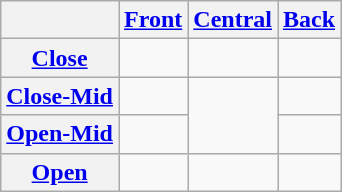<table class="wikitable" style="text-align:center">
<tr>
<th rowspan="1"> </th>
<th colspan="1"><a href='#'>Front</a></th>
<th rowspan="1" colspan="1"><a href='#'>Central</a></th>
<th rowspan="1" colspan="1"><a href='#'>Back</a></th>
</tr>
<tr>
<th><a href='#'>Close</a></th>
<td></td>
<td></td>
<td></td>
</tr>
<tr>
<th><a href='#'>Close-Mid</a></th>
<td></td>
<td rowspan="2"></td>
<td></td>
</tr>
<tr>
<th><a href='#'>Open-Mid</a></th>
<td></td>
<td></td>
</tr>
<tr>
<th><a href='#'>Open</a></th>
<td></td>
<td></td>
<td></td>
</tr>
</table>
